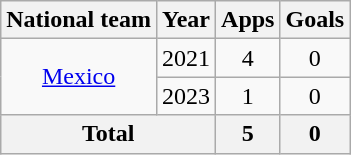<table class="wikitable" style="text-align: center;">
<tr>
<th>National team</th>
<th>Year</th>
<th>Apps</th>
<th>Goals</th>
</tr>
<tr>
<td rowspan="2" valign="center"><a href='#'>Mexico</a></td>
<td>2021</td>
<td>4</td>
<td>0</td>
</tr>
<tr>
<td>2023</td>
<td>1</td>
<td>0</td>
</tr>
<tr>
<th colspan="2">Total</th>
<th>5</th>
<th>0</th>
</tr>
</table>
